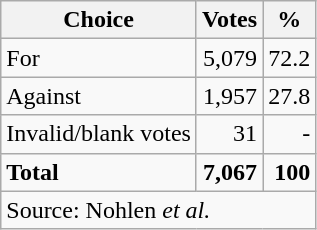<table class=wikitable style=text-align:right>
<tr>
<th>Choice</th>
<th>Votes</th>
<th>%</th>
</tr>
<tr>
<td align=left>For</td>
<td>5,079</td>
<td>72.2</td>
</tr>
<tr>
<td align=left>Against</td>
<td>1,957</td>
<td>27.8</td>
</tr>
<tr>
<td align=left>Invalid/blank votes</td>
<td>31</td>
<td>-</td>
</tr>
<tr>
<td align=left><strong>Total</strong></td>
<td><strong>7,067</strong></td>
<td><strong>100</strong></td>
</tr>
<tr>
<td colspan=3 align=left>Source: Nohlen <em>et al.</em></td>
</tr>
</table>
